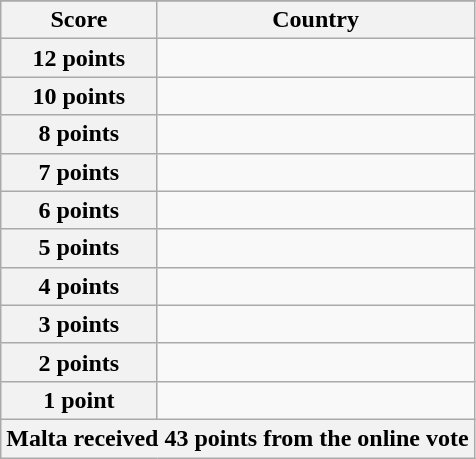<table class="wikitable">
<tr>
</tr>
<tr>
<th scope="col" width="33%">Score</th>
<th scope="col">Country</th>
</tr>
<tr>
<th scope="row">12 points</th>
<td></td>
</tr>
<tr>
<th scope="row">10 points</th>
<td></td>
</tr>
<tr>
<th scope="row">8 points</th>
<td></td>
</tr>
<tr>
<th scope="row">7 points</th>
<td></td>
</tr>
<tr>
<th scope="row">6 points</th>
<td></td>
</tr>
<tr>
<th scope="row">5 points</th>
<td></td>
</tr>
<tr>
<th scope="row">4 points</th>
<td></td>
</tr>
<tr>
<th scope="row">3 points</th>
<td></td>
</tr>
<tr>
<th scope="row">2 points</th>
<td></td>
</tr>
<tr>
<th scope="row">1 point</th>
<td></td>
</tr>
<tr>
<th colspan="2">Malta received 43 points from the online vote</th>
</tr>
</table>
